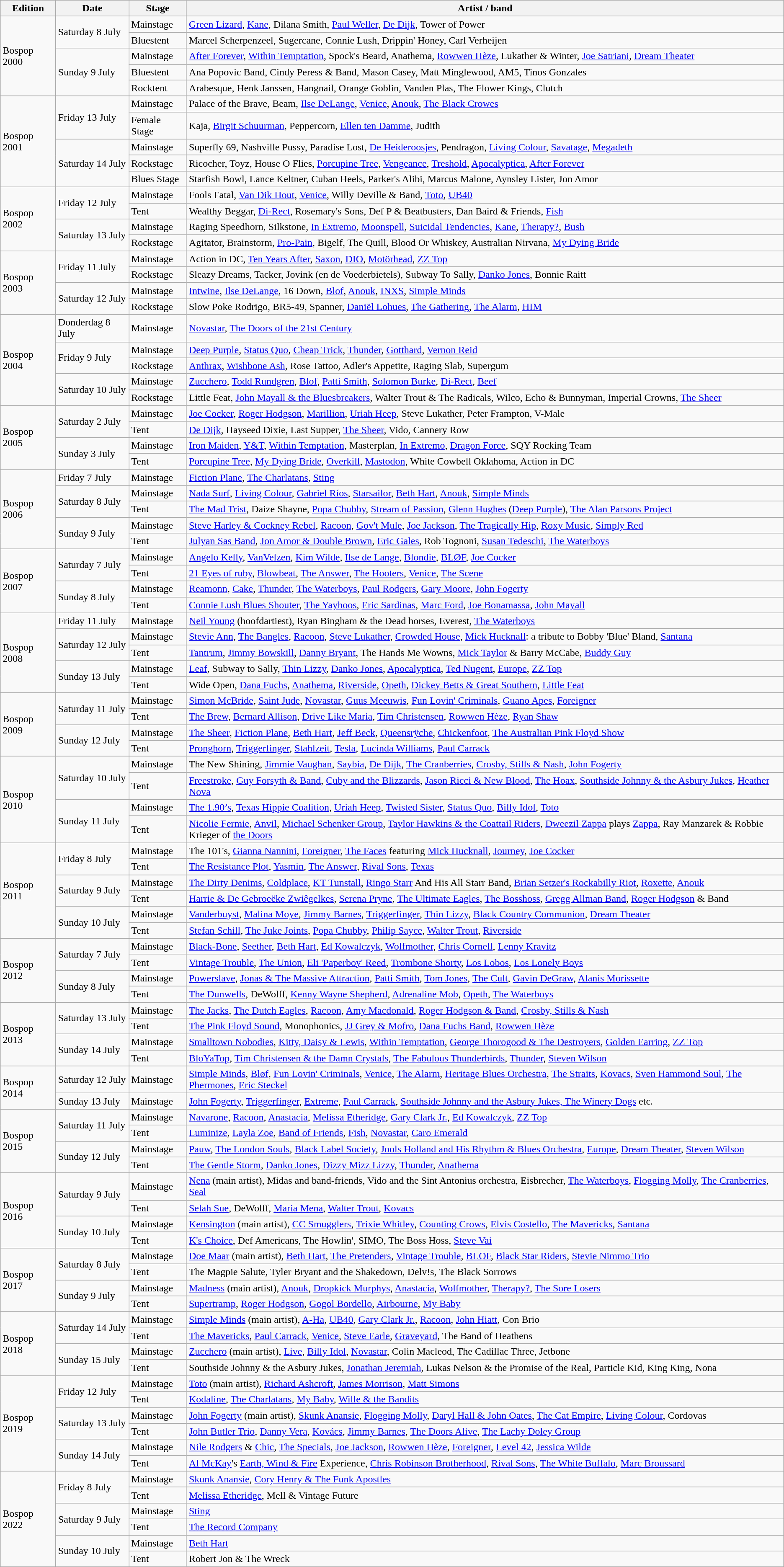<table class="wikitable">
<tr>
<th>Edition</th>
<th>Date</th>
<th>Stage</th>
<th>Artist / band</th>
</tr>
<tr>
<td rowspan="5">Bospop 2000</td>
<td rowspan="2">Saturday 8 July</td>
<td>Mainstage</td>
<td><a href='#'>Green Lizard</a>, <a href='#'>Kane</a>, Dilana Smith, <a href='#'>Paul Weller</a>, <a href='#'>De Dijk</a>, Tower of Power</td>
</tr>
<tr>
<td>Bluestent</td>
<td>Marcel Scherpenzeel, Sugercane, Connie Lush, Drippin' Honey, Carl Verheijen</td>
</tr>
<tr>
<td rowspan="3">Sunday 9 July</td>
<td>Mainstage</td>
<td><a href='#'>After Forever</a>, <a href='#'>Within Temptation</a>, Spock's Beard, Anathema, <a href='#'>Rowwen Hèze</a>, Lukather & Winter, <a href='#'>Joe Satriani</a>, <a href='#'>Dream Theater</a></td>
</tr>
<tr>
<td>Bluestent</td>
<td>Ana Popovic Band, Cindy Peress & Band, Mason Casey, Matt Minglewood, AM5, Tinos Gonzales</td>
</tr>
<tr>
<td>Rocktent</td>
<td>Arabesque, Henk Janssen, Hangnail, Orange Goblin, Vanden Plas, The Flower Kings, Clutch</td>
</tr>
<tr>
<td rowspan="5">Bospop 2001</td>
<td rowspan="2">Friday 13 July</td>
<td>Mainstage</td>
<td>Palace of the Brave, Beam, <a href='#'>Ilse DeLange</a>, <a href='#'>Venice</a>, <a href='#'>Anouk</a>, <a href='#'>The Black Crowes</a></td>
</tr>
<tr>
<td>Female Stage</td>
<td>Kaja, <a href='#'>Birgit Schuurman</a>, Peppercorn, <a href='#'>Ellen ten Damme</a>, Judith</td>
</tr>
<tr>
<td rowspan="3">Saturday 14 July</td>
<td>Mainstage</td>
<td>Superfly 69, Nashville Pussy, Paradise Lost, <a href='#'>De Heideroosjes</a>, Pendragon, <a href='#'>Living Colour</a>, <a href='#'>Savatage</a>, <a href='#'>Megadeth</a></td>
</tr>
<tr>
<td>Rockstage</td>
<td>Ricocher, Toyz, House O Flies, <a href='#'>Porcupine Tree</a>, <a href='#'>Vengeance</a>, <a href='#'>Treshold</a>, <a href='#'>Apocalyptica</a>, <a href='#'>After Forever</a></td>
</tr>
<tr>
<td>Blues Stage</td>
<td>Starfish Bowl, Lance Keltner, Cuban Heels, Parker's Alibi, Marcus Malone, Aynsley Lister, Jon Amor</td>
</tr>
<tr>
<td rowspan="4">Bospop 2002</td>
<td rowspan="2">Friday 12 July</td>
<td>Mainstage</td>
<td>Fools Fatal, <a href='#'>Van Dik Hout</a>, <a href='#'>Venice</a>, Willy Deville & Band, <a href='#'>Toto</a>, <a href='#'>UB40</a></td>
</tr>
<tr>
<td>Tent</td>
<td>Wealthy Beggar, <a href='#'>Di-Rect</a>, Rosemary's Sons, Def P & Beatbusters, Dan Baird & Friends, <a href='#'>Fish</a></td>
</tr>
<tr>
<td rowspan="2">Saturday 13 July</td>
<td>Mainstage</td>
<td>Raging Speedhorn, Silkstone, <a href='#'>In Extremo</a>, <a href='#'>Moonspell</a>, <a href='#'>Suicidal Tendencies</a>, <a href='#'>Kane</a>, <a href='#'>Therapy?</a>, <a href='#'>Bush</a></td>
</tr>
<tr>
<td>Rockstage</td>
<td>Agitator, Brainstorm, <a href='#'>Pro-Pain</a>, Bigelf, The Quill, Blood Or Whiskey, Australian Nirvana, <a href='#'>My Dying Bride</a></td>
</tr>
<tr>
<td rowspan="4">Bospop 2003</td>
<td rowspan="2">Friday 11 July</td>
<td>Mainstage</td>
<td>Action in DC, <a href='#'>Ten Years After</a>, <a href='#'>Saxon</a>, <a href='#'>DIO</a>, <a href='#'>Motörhead</a>, <a href='#'>ZZ Top</a></td>
</tr>
<tr>
<td>Rockstage</td>
<td>Sleazy Dreams, Tacker, Jovink (en de Voederbietels), Subway To Sally, <a href='#'>Danko Jones</a>, Bonnie Raitt</td>
</tr>
<tr>
<td rowspan="2">Saturday 12 July</td>
<td>Mainstage</td>
<td><a href='#'>Intwine</a>, <a href='#'>Ilse DeLange</a>, 16 Down, <a href='#'>Blof</a>, <a href='#'>Anouk</a>, <a href='#'>INXS</a>, <a href='#'>Simple Minds</a></td>
</tr>
<tr>
<td>Rockstage</td>
<td>Slow Poke Rodrigo, BR5-49, Spanner, <a href='#'>Daniël Lohues</a>, <a href='#'>The Gathering</a>, <a href='#'>The Alarm</a>, <a href='#'>HIM</a></td>
</tr>
<tr>
<td rowspan="5">Bospop 2004</td>
<td>Donderdag 8 July</td>
<td>Mainstage</td>
<td><a href='#'>Novastar</a>, <a href='#'>The Doors of the 21st Century</a></td>
</tr>
<tr>
<td rowspan="2">Friday 9 July</td>
<td>Mainstage</td>
<td><a href='#'>Deep Purple</a>, <a href='#'>Status Quo</a>, <a href='#'>Cheap Trick</a>, <a href='#'>Thunder</a>, <a href='#'>Gotthard</a>, <a href='#'>Vernon Reid</a></td>
</tr>
<tr>
<td>Rockstage</td>
<td><a href='#'>Anthrax</a>, <a href='#'>Wishbone Ash</a>, Rose Tattoo, Adler's Appetite, Raging Slab, Supergum</td>
</tr>
<tr>
<td rowspan="2">Saturday 10 July</td>
<td>Mainstage</td>
<td><a href='#'>Zucchero</a>, <a href='#'>Todd Rundgren</a>, <a href='#'>Blof</a>, <a href='#'>Patti Smith</a>, <a href='#'>Solomon Burke</a>, <a href='#'>Di-Rect</a>, <a href='#'>Beef</a></td>
</tr>
<tr>
<td>Rockstage</td>
<td>Little Feat, <a href='#'>John Mayall & the Bluesbreakers</a>, Walter Trout & The Radicals, Wilco, Echo & Bunnyman, Imperial Crowns, <a href='#'>The Sheer</a></td>
</tr>
<tr>
<td rowspan="4">Bospop 2005</td>
<td rowspan="2">Saturday 2 July</td>
<td>Mainstage</td>
<td><a href='#'>Joe Cocker</a>, <a href='#'>Roger Hodgson</a>, <a href='#'>Marillion</a>, <a href='#'>Uriah Heep</a>, Steve Lukather, Peter Frampton, V-Male</td>
</tr>
<tr>
<td>Tent</td>
<td><a href='#'>De Dijk</a>, Hayseed Dixie, Last Supper, <a href='#'>The Sheer</a>, Vido, Cannery Row</td>
</tr>
<tr>
<td rowspan="2">Sunday 3 July</td>
<td>Mainstage</td>
<td><a href='#'>Iron Maiden</a>, <a href='#'>Y&T</a>, <a href='#'>Within Temptation</a>, Masterplan, <a href='#'>In Extremo</a>, <a href='#'>Dragon Force</a>, SQY Rocking Team</td>
</tr>
<tr>
<td>Tent</td>
<td><a href='#'>Porcupine Tree</a>, <a href='#'>My Dying Bride</a>, <a href='#'>Overkill</a>, <a href='#'>Mastodon</a>, White Cowbell Oklahoma, Action in DC</td>
</tr>
<tr>
<td rowspan="5">Bospop 2006</td>
<td rowspan="1">Friday 7 July</td>
<td>Mainstage</td>
<td><a href='#'>Fiction Plane</a>, <a href='#'>The Charlatans</a>, <a href='#'>Sting</a></td>
</tr>
<tr>
<td rowspan="2">Saturday 8 July</td>
<td>Mainstage</td>
<td><a href='#'>Nada Surf</a>, <a href='#'>Living Colour</a>, <a href='#'>Gabriel Ríos</a>, <a href='#'>Starsailor</a>, <a href='#'>Beth Hart</a>, <a href='#'>Anouk</a>, <a href='#'>Simple Minds</a></td>
</tr>
<tr>
<td>Tent</td>
<td><a href='#'>The Mad Trist</a>, Daize Shayne, <a href='#'>Popa Chubby</a>, <a href='#'>Stream of Passion</a>, <a href='#'>Glenn Hughes</a> (<a href='#'>Deep Purple</a>), <a href='#'>The Alan Parsons Project</a></td>
</tr>
<tr>
<td rowspan="2">Sunday 9 July</td>
<td>Mainstage</td>
<td><a href='#'>Steve Harley & Cockney Rebel</a>, <a href='#'>Racoon</a>, <a href='#'>Gov't Mule</a>, <a href='#'>Joe Jackson</a>, <a href='#'>The Tragically Hip</a>, <a href='#'>Roxy Music</a>, <a href='#'>Simply Red</a></td>
</tr>
<tr>
<td>Tent</td>
<td><a href='#'>Julyan Sas Band</a>, <a href='#'>Jon Amor & Double Brown</a>, <a href='#'>Eric Gales</a>, Rob Tognoni, <a href='#'>Susan Tedeschi</a>, <a href='#'>The Waterboys</a></td>
</tr>
<tr>
<td rowspan="4">Bospop 2007</td>
<td rowspan="2">Saturday 7 July</td>
<td>Mainstage</td>
<td><a href='#'>Angelo Kelly</a>, <a href='#'>VanVelzen</a>, <a href='#'>Kim Wilde</a>, <a href='#'>Ilse de Lange</a>, <a href='#'>Blondie</a>, <a href='#'>BLØF</a>, <a href='#'>Joe Cocker</a></td>
</tr>
<tr>
<td>Tent</td>
<td><a href='#'>21 Eyes of ruby</a>, <a href='#'>Blowbeat</a>, <a href='#'>The Answer</a>, <a href='#'>The Hooters</a>, <a href='#'>Venice</a>, <a href='#'>The Scene</a></td>
</tr>
<tr>
<td rowspan="2">Sunday 8 July</td>
<td>Mainstage</td>
<td><a href='#'>Reamonn</a>, <a href='#'>Cake</a>, <a href='#'>Thunder</a>, <a href='#'>The Waterboys</a>, <a href='#'>Paul Rodgers</a>, <a href='#'>Gary Moore</a>, <a href='#'>John Fogerty</a></td>
</tr>
<tr>
<td>Tent</td>
<td><a href='#'>Connie Lush Blues Shouter</a>, <a href='#'>The Yayhoos</a>, <a href='#'>Eric Sardinas</a>, <a href='#'>Marc Ford</a>, <a href='#'>Joe Bonamassa</a>, <a href='#'>John Mayall</a></td>
</tr>
<tr>
<td rowspan="5">Bospop 2008</td>
<td rowspan="1">Friday 11 July</td>
<td>Mainstage</td>
<td><a href='#'>Neil Young</a> (hoofdartiest), Ryan Bingham & the Dead horses, Everest, <a href='#'>The Waterboys</a></td>
</tr>
<tr>
<td rowspan="2">Saturday 12 July</td>
<td>Mainstage</td>
<td><a href='#'>Stevie Ann</a>, <a href='#'>The Bangles</a>, <a href='#'>Racoon</a>, <a href='#'>Steve Lukather</a>, <a href='#'>Crowded House</a>, <a href='#'>Mick Hucknall</a>: a tribute to Bobby 'Blue' Bland, <a href='#'>Santana</a></td>
</tr>
<tr>
<td>Tent</td>
<td><a href='#'>Tantrum</a>, <a href='#'>Jimmy Bowskill</a>, <a href='#'>Danny Bryant</a>, The Hands Me Wowns, <a href='#'>Mick Taylor</a> & Barry McCabe, <a href='#'>Buddy Guy</a></td>
</tr>
<tr>
<td rowspan="2">Sunday 13 July</td>
<td>Mainstage</td>
<td><a href='#'>Leaf</a>, Subway to Sally, <a href='#'>Thin Lizzy</a>, <a href='#'>Danko Jones</a>, <a href='#'>Apocalyptica</a>, <a href='#'>Ted Nugent</a>, <a href='#'>Europe</a>, <a href='#'>ZZ Top</a></td>
</tr>
<tr>
<td>Tent</td>
<td>Wide Open, <a href='#'>Dana Fuchs</a>, <a href='#'>Anathema</a>, <a href='#'>Riverside</a>, <a href='#'>Opeth</a>, <a href='#'>Dickey Betts & Great Southern</a>, <a href='#'>Little Feat</a></td>
</tr>
<tr>
<td rowspan="4">Bospop 2009</td>
<td rowspan="2">Saturday 11 July</td>
<td>Mainstage</td>
<td><a href='#'>Simon McBride</a>, <a href='#'>Saint Jude</a>, <a href='#'>Novastar</a>, <a href='#'>Guus Meeuwis</a>, <a href='#'>Fun Lovin' Criminals</a>, <a href='#'>Guano Apes</a>, <a href='#'>Foreigner</a></td>
</tr>
<tr>
<td>Tent</td>
<td><a href='#'>The Brew</a>, <a href='#'>Bernard Allison</a>, <a href='#'>Drive Like Maria</a>, <a href='#'>Tim Christensen</a>, <a href='#'>Rowwen Hèze</a>, <a href='#'>Ryan Shaw</a></td>
</tr>
<tr>
<td rowspan="2">Sunday 12 July</td>
<td>Mainstage</td>
<td><a href='#'>The Sheer</a>, <a href='#'>Fiction Plane</a>, <a href='#'>Beth Hart</a>, <a href='#'>Jeff Beck</a>, <a href='#'>Queensrÿche</a>, <a href='#'>Chickenfoot</a>, <a href='#'>The Australian Pink Floyd Show</a></td>
</tr>
<tr>
<td>Tent</td>
<td><a href='#'>Pronghorn</a>, <a href='#'>Triggerfinger</a>, <a href='#'>Stahlzeit</a>, <a href='#'>Tesla</a>, <a href='#'>Lucinda Williams</a>, <a href='#'>Paul Carrack</a></td>
</tr>
<tr>
<td rowspan="4">Bospop 2010</td>
<td rowspan="2">Saturday 10 July</td>
<td>Mainstage</td>
<td>The New Shining, <a href='#'>Jimmie Vaughan</a>, <a href='#'>Saybia</a>, <a href='#'>De Dijk</a>, <a href='#'>The Cranberries</a>, <a href='#'>Crosby, Stills & Nash</a>, <a href='#'>John Fogerty</a></td>
</tr>
<tr>
<td>Tent</td>
<td><a href='#'>Freestroke</a>, <a href='#'>Guy Forsyth & Band</a>, <a href='#'>Cuby and the Blizzards</a>, <a href='#'>Jason Ricci & New Blood</a>, <a href='#'>The Hoax</a>, <a href='#'>Southside Johnny & the Asbury Jukes</a>, <a href='#'>Heather Nova</a></td>
</tr>
<tr>
<td rowspan="2">Sunday 11 July</td>
<td>Mainstage</td>
<td><a href='#'>The 1.90’s</a>, <a href='#'>Texas Hippie Coalition</a>, <a href='#'>Uriah Heep</a>, <a href='#'>Twisted Sister</a>, <a href='#'>Status Quo</a>, <a href='#'>Billy Idol</a>, <a href='#'>Toto</a></td>
</tr>
<tr>
<td>Tent</td>
<td><a href='#'>Nicolie Fermie</a>, <a href='#'>Anvil</a>, <a href='#'>Michael Schenker Group</a>, <a href='#'>Taylor Hawkins & the Coattail Riders</a>, <a href='#'>Dweezil Zappa</a> plays <a href='#'>Zappa</a>, Ray Manzarek & Robbie Krieger of <a href='#'>the Doors</a></td>
</tr>
<tr>
<td rowspan="6">Bospop 2011</td>
<td rowspan="2">Friday 8 July</td>
<td>Mainstage</td>
<td>The 101's, <a href='#'>Gianna Nannini</a>, <a href='#'>Foreigner</a>, <a href='#'>The Faces</a> featuring <a href='#'>Mick Hucknall</a>, <a href='#'>Journey</a>, <a href='#'>Joe Cocker</a></td>
</tr>
<tr>
<td>Tent</td>
<td><a href='#'>The Resistance Plot</a>, <a href='#'>Yasmin</a>, <a href='#'>The Answer</a>, <a href='#'>Rival Sons</a>, <a href='#'>Texas</a></td>
</tr>
<tr>
<td rowspan="2">Saturday 9 July</td>
<td>Mainstage</td>
<td><a href='#'>The Dirty Denims</a>, <a href='#'>Coldplace</a>, <a href='#'>KT Tunstall</a>, <a href='#'>Ringo Starr</a> And His All Starr Band, <a href='#'>Brian Setzer's Rockabilly Riot</a>, <a href='#'>Roxette</a>, <a href='#'>Anouk</a></td>
</tr>
<tr>
<td>Tent</td>
<td><a href='#'>Harrie & De Gebroeëke Zwiêgelkes</a>, <a href='#'>Serena Pryne</a>, <a href='#'>The Ultimate Eagles</a>, <a href='#'>The Bosshoss</a>, <a href='#'>Gregg Allman Band</a>, <a href='#'>Roger Hodgson</a> & Band</td>
</tr>
<tr>
<td rowspan="2">Sunday 10 July</td>
<td>Mainstage</td>
<td><a href='#'>Vanderbuyst</a>, <a href='#'>Malina Moye</a>, <a href='#'>Jimmy Barnes</a>, <a href='#'>Triggerfinger</a>, <a href='#'>Thin Lizzy</a>, <a href='#'>Black Country Communion</a>, <a href='#'>Dream Theater</a></td>
</tr>
<tr>
<td>Tent</td>
<td><a href='#'>Stefan Schill</a>, <a href='#'>The Juke Joints</a>, <a href='#'>Popa Chubby</a>, <a href='#'>Philip Sayce</a>, <a href='#'>Walter Trout</a>, <a href='#'>Riverside</a></td>
</tr>
<tr>
<td rowspan="4">Bospop 2012</td>
<td rowspan="2">Saturday 7 July</td>
<td>Mainstage</td>
<td><a href='#'>Black-Bone</a>, <a href='#'>Seether</a>, <a href='#'>Beth Hart</a>, <a href='#'>Ed Kowalczyk</a>, <a href='#'>Wolfmother</a>, <a href='#'>Chris Cornell</a>, <a href='#'>Lenny Kravitz</a></td>
</tr>
<tr>
<td>Tent</td>
<td><a href='#'>Vintage Trouble</a>, <a href='#'>The Union</a>, <a href='#'>Eli 'Paperboy' Reed</a>, <a href='#'>Trombone Shorty</a>, <a href='#'>Los Lobos</a>, <a href='#'>Los Lonely Boys</a></td>
</tr>
<tr>
<td rowspan="2">Sunday 8 July</td>
<td>Mainstage</td>
<td><a href='#'>Powerslave</a>, <a href='#'>Jonas & The Massive Attraction</a>, <a href='#'>Patti Smith</a>, <a href='#'>Tom Jones</a>, <a href='#'>The Cult</a>, <a href='#'>Gavin DeGraw</a>, <a href='#'>Alanis Morissette</a></td>
</tr>
<tr>
<td>Tent</td>
<td><a href='#'>The Dunwells</a>, DeWolff, <a href='#'>Kenny Wayne Shepherd</a>, <a href='#'>Adrenaline Mob</a>, <a href='#'>Opeth</a>, <a href='#'>The Waterboys</a></td>
</tr>
<tr>
<td rowspan="4">Bospop 2013</td>
<td rowspan="2">Saturday 13 July</td>
<td>Mainstage</td>
<td><a href='#'>The Jacks</a>, <a href='#'>The Dutch Eagles</a>, <a href='#'>Racoon</a>, <a href='#'>Amy Macdonald</a>, <a href='#'>Roger Hodgson & Band</a>, <a href='#'>Crosby, Stills & Nash</a></td>
</tr>
<tr>
<td>Tent</td>
<td><a href='#'>The Pink Floyd Sound</a>, Monophonics, <a href='#'>JJ Grey & Mofro</a>, <a href='#'>Dana Fuchs Band</a>, <a href='#'>Rowwen Hèze</a></td>
</tr>
<tr>
<td rowspan="2">Sunday 14 July</td>
<td>Mainstage</td>
<td><a href='#'>Smalltown Nobodies</a>, <a href='#'>Kitty, Daisy & Lewis</a>, <a href='#'>Within Temptation</a>, <a href='#'>George Thorogood & The Destroyers</a>, <a href='#'>Golden Earring</a>, <a href='#'>ZZ Top</a></td>
</tr>
<tr>
<td>Tent</td>
<td><a href='#'>BloYaTop</a>, <a href='#'>Tim Christensen & the Damn Crystals</a>, <a href='#'>The Fabulous Thunderbirds</a>, <a href='#'>Thunder</a>, <a href='#'>Steven Wilson</a></td>
</tr>
<tr>
<td rowspan="2">Bospop 2014</td>
<td rowspan="1">Saturday 12 July</td>
<td>Mainstage</td>
<td><a href='#'>Simple Minds</a>, <a href='#'>Bløf</a>, <a href='#'>Fun Lovin' Criminals</a>, <a href='#'>Venice</a>, <a href='#'>The Alarm</a>, <a href='#'>Heritage Blues Orchestra</a>, <a href='#'>The Straits</a>, <a href='#'>Kovacs</a>, <a href='#'>Sven Hammond Soul</a>, <a href='#'>The Phermones</a>, <a href='#'>Eric Steckel</a></td>
</tr>
<tr>
<td rowspan="1">Sunday 13 July</td>
<td>Mainstage</td>
<td><a href='#'>John Fogerty</a>, <a href='#'>Triggerfinger</a>, <a href='#'>Extreme</a>, <a href='#'>Paul Carrack</a>, <a href='#'>Southside Johnny and the Asbury Jukes, The Winery Dogs</a> etc.</td>
</tr>
<tr>
<td rowspan="4">Bospop 2015</td>
<td rowspan="2">Saturday 11 July</td>
<td>Mainstage</td>
<td><a href='#'>Navarone</a>, <a href='#'>Racoon</a>, <a href='#'>Anastacia</a>, <a href='#'>Melissa Etheridge</a>, <a href='#'>Gary Clark Jr.</a>, <a href='#'>Ed Kowalczyk</a>, <a href='#'>ZZ Top</a></td>
</tr>
<tr>
<td>Tent</td>
<td><a href='#'>Luminize</a>, <a href='#'>Layla Zoe</a>, <a href='#'>Band of Friends</a>, <a href='#'>Fish</a>, <a href='#'>Novastar</a>, <a href='#'>Caro Emerald</a></td>
</tr>
<tr>
<td rowspan="2">Sunday 12 July</td>
<td>Mainstage</td>
<td><a href='#'>Pauw</a>, <a href='#'>The London Souls</a>, <a href='#'>Black Label Society</a>, <a href='#'>Jools Holland and His Rhythm & Blues Orchestra</a>, <a href='#'>Europe</a>, <a href='#'>Dream Theater</a>, <a href='#'>Steven Wilson</a></td>
</tr>
<tr>
<td>Tent</td>
<td><a href='#'>The Gentle Storm</a>, <a href='#'>Danko Jones</a>, <a href='#'>Dizzy Mizz Lizzy</a>, <a href='#'>Thunder</a>, <a href='#'>Anathema</a></td>
</tr>
<tr>
<td rowspan="4">Bospop 2016</td>
<td rowspan="2">Saturday 9 July</td>
<td>Mainstage</td>
<td><a href='#'>Nena</a> (main artist), Midas and band-friends, Vido and the Sint Antonius orchestra, Eisbrecher, <a href='#'>The Waterboys</a>, <a href='#'>Flogging Molly</a>, <a href='#'>The Cranberries</a>, <a href='#'>Seal</a></td>
</tr>
<tr>
<td>Tent</td>
<td><a href='#'>Selah Sue</a>, DeWolff, <a href='#'>Maria Mena</a>, <a href='#'>Walter Trout</a>, <a href='#'>Kovacs</a></td>
</tr>
<tr>
<td rowspan="2">Sunday 10 July</td>
<td>Mainstage</td>
<td><a href='#'>Kensington</a> (main artist), <a href='#'>CC Smugglers</a>, <a href='#'>Trixie Whitley</a>, <a href='#'>Counting Crows</a>, <a href='#'>Elvis Costello</a>, <a href='#'>The Mavericks</a>, <a href='#'>Santana</a></td>
</tr>
<tr>
<td>Tent</td>
<td><a href='#'>K's Choice</a>, Def Americans, The Howlin', SIMO, The Boss Hoss, <a href='#'>Steve Vai</a></td>
</tr>
<tr>
<td rowspan="4">Bospop 2017</td>
<td rowspan="2">Saturday 8 July</td>
<td>Mainstage</td>
<td><a href='#'>Doe Maar</a> (main artist), <a href='#'>Beth Hart</a>, <a href='#'>The Pretenders</a>, <a href='#'>Vintage Trouble</a>, <a href='#'>BLOF</a>, <a href='#'>Black Star Riders</a>, <a href='#'>Stevie Nimmo Trio</a></td>
</tr>
<tr>
<td>Tent</td>
<td>The Magpie Salute, Tyler Bryant and the Shakedown, Delv!s, The Black Sorrows</td>
</tr>
<tr>
<td rowspan="2">Sunday 9 July</td>
<td>Mainstage</td>
<td><a href='#'>Madness</a> (main artist), <a href='#'>Anouk</a>, <a href='#'>Dropkick Murphys</a>, <a href='#'>Anastacia</a>, <a href='#'>Wolfmother</a>, <a href='#'>Therapy?</a>, <a href='#'>The Sore Losers</a></td>
</tr>
<tr>
<td>Tent</td>
<td><a href='#'>Supertramp</a>, <a href='#'>Roger Hodgson</a>, <a href='#'>Gogol Bordello</a>, <a href='#'>Airbourne</a>, <a href='#'>My Baby</a></td>
</tr>
<tr>
<td rowspan="4">Bospop 2018</td>
<td rowspan="2">Saturday 14 July</td>
<td>Mainstage</td>
<td><a href='#'>Simple Minds</a> (main artist), <a href='#'>A-Ha</a>, <a href='#'>UB40</a>, <a href='#'>Gary Clark Jr.</a>, <a href='#'>Racoon</a>, <a href='#'>John Hiatt</a>, Con Brio</td>
</tr>
<tr>
<td>Tent</td>
<td><a href='#'>The Mavericks</a>, <a href='#'>Paul Carrack</a>, <a href='#'>Venice</a>, <a href='#'>Steve Earle</a>, <a href='#'>Graveyard</a>, The Band of Heathens</td>
</tr>
<tr>
<td rowspan="2">Sunday 15 July</td>
<td>Mainstage</td>
<td><a href='#'>Zucchero</a> (main artist), <a href='#'>Live</a>, <a href='#'>Billy Idol</a>, <a href='#'>Novastar</a>, Colin Macleod, The Cadillac Three, Jetbone</td>
</tr>
<tr>
<td>Tent</td>
<td>Southside Johnny & the Asbury Jukes, <a href='#'>Jonathan Jeremiah</a>, Lukas Nelson & the Promise of the Real, Particle Kid, King King, Nona</td>
</tr>
<tr>
<td rowspan="6">Bospop 2019</td>
<td rowspan="2">Friday 12 July</td>
<td>Mainstage</td>
<td><a href='#'>Toto</a> (main artist), <a href='#'>Richard Ashcroft</a>, <a href='#'>James Morrison</a>, <a href='#'>Matt Simons</a></td>
</tr>
<tr>
<td>Tent</td>
<td><a href='#'>Kodaline</a>, <a href='#'>The Charlatans</a>, <a href='#'>My Baby</a>, <a href='#'>Wille & the Bandits</a></td>
</tr>
<tr>
<td rowspan="2">Saturday 13 July</td>
<td>Mainstage</td>
<td><a href='#'>John Fogerty</a> (main artist), <a href='#'>Skunk Anansie</a>, <a href='#'>Flogging Molly</a>, <a href='#'>Daryl Hall & John Oates</a>, <a href='#'>The Cat Empire</a>, <a href='#'>Living Colour</a>, Cordovas</td>
</tr>
<tr>
<td>Tent</td>
<td><a href='#'>John Butler Trio</a>, <a href='#'>Danny Vera</a>, <a href='#'>Kovács</a>, <a href='#'>Jimmy Barnes</a>, <a href='#'>The Doors Alive</a>, <a href='#'>The Lachy Doley Group</a></td>
</tr>
<tr>
<td rowspan="2">Sunday 14 July</td>
<td>Mainstage</td>
<td><a href='#'>Nile Rodgers</a> & <a href='#'>Chic</a>, <a href='#'>The Specials</a>, <a href='#'>Joe Jackson</a>, <a href='#'>Rowwen Hèze</a>, <a href='#'>Foreigner</a>, <a href='#'>Level 42</a>, <a href='#'>Jessica Wilde</a></td>
</tr>
<tr>
<td>Tent</td>
<td><a href='#'>Al McKay</a>'s <a href='#'>Earth, Wind & Fire</a> Experience, <a href='#'>Chris Robinson Brotherhood</a>, <a href='#'>Rival Sons</a>, <a href='#'>The White Buffalo</a>, <a href='#'>Marc Broussard</a></td>
</tr>
<tr>
<td rowspan="6">Bospop 2022</td>
<td rowspan="2">Friday 8 July</td>
<td>Mainstage</td>
<td><a href='#'>Skunk Anansie</a>, <a href='#'>Cory Henry & The Funk Apostles</a></td>
</tr>
<tr>
<td>Tent</td>
<td><a href='#'>Melissa Etheridge</a>, Mell & Vintage Future</td>
</tr>
<tr>
<td rowspan="2">Saturday 9 July</td>
<td>Mainstage</td>
<td><a href='#'>Sting</a></td>
</tr>
<tr>
<td>Tent</td>
<td><a href='#'>The Record Company</a></td>
</tr>
<tr>
<td rowspan="2">Sunday 10 July</td>
<td>Mainstage</td>
<td><a href='#'>Beth Hart</a></td>
</tr>
<tr>
<td>Tent</td>
<td>Robert Jon & The Wreck</td>
</tr>
</table>
